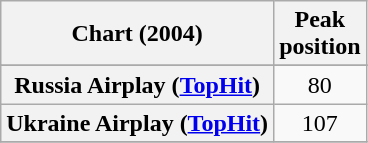<table class="wikitable sortable plainrowheaders" style="text-align:center">
<tr>
<th scope="col">Chart (2004)</th>
<th scope="col">Peak<br>position</th>
</tr>
<tr>
</tr>
<tr>
</tr>
<tr>
</tr>
<tr>
<th scope="row">Russia Airplay (<a href='#'>TopHit</a>)</th>
<td>80</td>
</tr>
<tr>
<th scope="row">Ukraine Airplay (<a href='#'>TopHit</a>)</th>
<td>107</td>
</tr>
<tr>
</tr>
</table>
